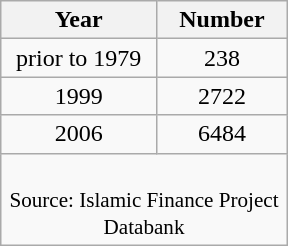<table class="wikitable center floatright" style="text-align: center; max-width: 12em;">
<tr>
<th scope="col">Year</th>
<th scope="col">Number</th>
</tr>
<tr>
<td>prior to 1979</td>
<td>238</td>
</tr>
<tr>
<td>1999</td>
<td>2722</td>
</tr>
<tr>
<td>2006</td>
<td>6484</td>
</tr>
<tr>
<td style="font-size:88%;line-height:130%" colspan=2><br>Source: Islamic Finance Project Databank</td>
</tr>
</table>
